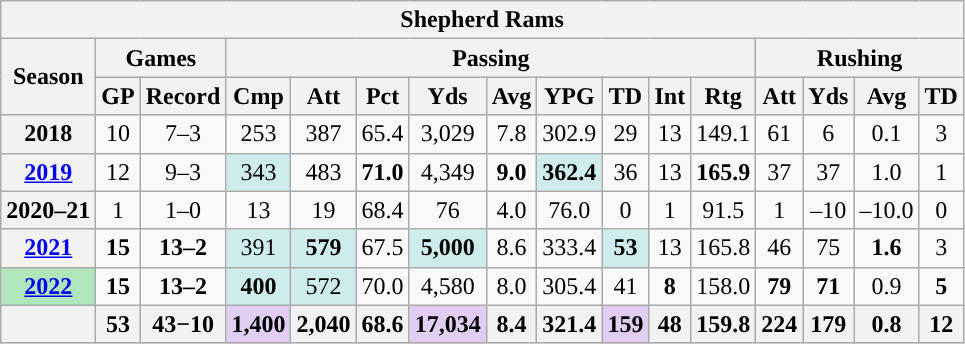<table class="wikitable" style="text-align:center;">
<tr>
<th colspan="16">Shepherd Rams</th>
</tr>
<tr>
<th rowspan="2">Season</th>
<th colspan="2">Games</th>
<th colspan="9">Passing</th>
<th colspan="4">Rushing</th>
</tr>
<tr>
<th>GP</th>
<th>Record</th>
<th>Cmp</th>
<th>Att</th>
<th>Pct</th>
<th>Yds</th>
<th>Avg</th>
<th>YPG</th>
<th>TD</th>
<th>Int</th>
<th>Rtg</th>
<th>Att</th>
<th>Yds</th>
<th>Avg</th>
<th>TD</th>
</tr>
<tr>
<th>2018</th>
<td>10</td>
<td>7–3</td>
<td>253</td>
<td>387</td>
<td>65.4</td>
<td>3,029</td>
<td>7.8</td>
<td>302.9</td>
<td>29</td>
<td>13</td>
<td>149.1</td>
<td>61</td>
<td>6</td>
<td>0.1</td>
<td>3</td>
</tr>
<tr>
<th><a href='#'>2019</a></th>
<td>12</td>
<td>9–3</td>
<td style="background:#cfecec;">343</td>
<td>483</td>
<td><strong>71.0</strong></td>
<td>4,349</td>
<td><strong>9.0</strong></td>
<td style="background:#cfecec;"><strong>362.4</strong></td>
<td>36</td>
<td>13</td>
<td><strong>165.9</strong></td>
<td>37</td>
<td>37</td>
<td>1.0</td>
<td>1</td>
</tr>
<tr>
<th>2020–21</th>
<td>1</td>
<td>1–0</td>
<td>13</td>
<td>19</td>
<td>68.4</td>
<td>76</td>
<td>4.0</td>
<td>76.0</td>
<td>0</td>
<td>1</td>
<td>91.5</td>
<td>1</td>
<td>–10</td>
<td>–10.0</td>
<td>0</td>
</tr>
<tr>
<th><a href='#'>2021</a></th>
<td><strong>15</strong></td>
<td><strong>13–2</strong></td>
<td style="background:#cfecec;">391</td>
<td style="background:#cfecec;"><strong>579</strong></td>
<td>67.5</td>
<td style="background:#cfecec;"><strong>5,000</strong></td>
<td>8.6</td>
<td>333.4</td>
<td style="background:#cfecec;"><strong>53</strong></td>
<td>13</td>
<td>165.8</td>
<td>46</td>
<td>75</td>
<td><strong>1.6</strong></td>
<td>3</td>
</tr>
<tr>
<th style="background:#afe6ba;"><a href='#'>2022</a></th>
<td><strong>15</strong></td>
<td><strong>13–2</strong></td>
<td style="background:#cfecec;"><strong>400</strong></td>
<td style="background:#cfecec;">572</td>
<td>70.0</td>
<td>4,580</td>
<td>8.0</td>
<td>305.4</td>
<td>41</td>
<td><strong>8</strong></td>
<td>158.0</td>
<td><strong>79</strong></td>
<td><strong>71</strong></td>
<td>0.9</td>
<td><strong>5</strong></td>
</tr>
<tr>
<th></th>
<th>53</th>
<th>43−10</th>
<th style="background:#e0cef2;"><strong>1,400</strong></th>
<th><strong>2,040</strong></th>
<th>68.6</th>
<th style="background:#e0cef2;"><strong>17,034</strong></th>
<th>8.4</th>
<th>321.4</th>
<th style="background:#e0cef2;">159</th>
<th>48</th>
<th>159.8</th>
<th>224</th>
<th>179</th>
<th>0.8</th>
<th>12</th>
</tr>
</table>
